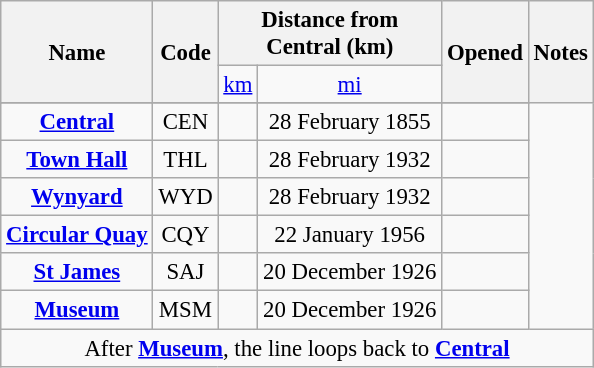<table class="wikitable" style="text-align:center; font-size:95%; margin-left: auto; margin-right: auto;" id="toc">
<tr>
<th rowspan=2>Name</th>
<th rowspan=2>Code</th>
<th colspan=2>Distance from<br>Central (km)</th>
<th rowspan=2>Opened</th>
<th rowspan=2>Notes</th>
</tr>
<tr>
<td><a href='#'>km</a></td>
<td><a href='#'>mi</a></td>
</tr>
<tr>
</tr>
<tr>
<td><strong><a href='#'>Central</a></strong></td>
<td>CEN</td>
<td></td>
<td>28 February 1855</td>
<td></td>
</tr>
<tr>
<td><strong><a href='#'>Town Hall</a></strong></td>
<td>THL</td>
<td></td>
<td>28 February 1932</td>
<td></td>
</tr>
<tr>
<td><strong><a href='#'>Wynyard</a></strong></td>
<td>WYD</td>
<td></td>
<td>28 February 1932</td>
<td></td>
</tr>
<tr>
<td><strong><a href='#'>Circular Quay</a></strong></td>
<td>CQY</td>
<td></td>
<td>22 January 1956</td>
<td></td>
</tr>
<tr>
<td><strong><a href='#'>St James</a></strong></td>
<td>SAJ</td>
<td></td>
<td>20 December 1926</td>
<td></td>
</tr>
<tr>
<td><strong><a href='#'>Museum</a></strong></td>
<td>MSM</td>
<td></td>
<td>20 December 1926</td>
<td></td>
</tr>
<tr>
<td colspan="6">After <strong><a href='#'>Museum</a></strong>, the line loops back to <strong><a href='#'>Central</a></strong></td>
</tr>
</table>
